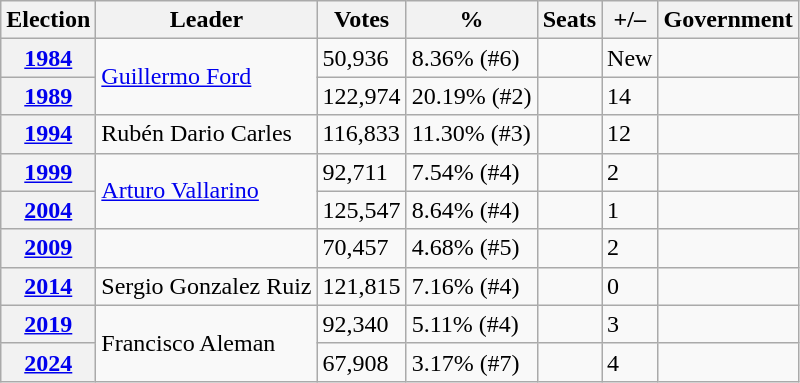<table class=wikitable style="text-align: left;">
<tr>
<th>Election</th>
<th>Leader</th>
<th>Votes</th>
<th>%</th>
<th>Seats</th>
<th>+/–</th>
<th>Government</th>
</tr>
<tr>
<th><a href='#'>1984</a></th>
<td rowspan=2><a href='#'>Guillermo Ford</a></td>
<td>50,936</td>
<td>8.36% (#6)</td>
<td></td>
<td>New</td>
<td></td>
</tr>
<tr>
<th><a href='#'>1989</a></th>
<td>122,974</td>
<td>20.19% (#2)</td>
<td></td>
<td> 14</td>
<td></td>
</tr>
<tr>
<th><a href='#'>1994</a></th>
<td>Rubén Dario Carles</td>
<td>116,833</td>
<td>11.30% (#3)</td>
<td></td>
<td> 12</td>
<td></td>
</tr>
<tr>
<th><a href='#'>1999</a></th>
<td rowspan=2><a href='#'>Arturo Vallarino</a></td>
<td>92,711</td>
<td>7.54% (#4)</td>
<td></td>
<td> 2</td>
<td></td>
</tr>
<tr>
<th><a href='#'>2004</a></th>
<td>125,547</td>
<td>8.64% (#4)</td>
<td></td>
<td> 1</td>
<td></td>
</tr>
<tr>
<th><a href='#'>2009</a></th>
<td></td>
<td>70,457</td>
<td>4.68% (#5)</td>
<td></td>
<td> 2</td>
<td></td>
</tr>
<tr>
<th><a href='#'>2014</a></th>
<td>Sergio Gonzalez Ruiz</td>
<td>121,815</td>
<td>7.16% (#4)</td>
<td></td>
<td> 0</td>
<td></td>
</tr>
<tr>
<th><a href='#'>2019</a></th>
<td rowspan=2>Francisco Aleman</td>
<td>92,340</td>
<td>5.11% (#4)</td>
<td></td>
<td> 3</td>
<td></td>
</tr>
<tr>
<th><a href='#'>2024</a></th>
<td>67,908</td>
<td>3.17% (#7)</td>
<td></td>
<td> 4</td>
<td></td>
</tr>
</table>
